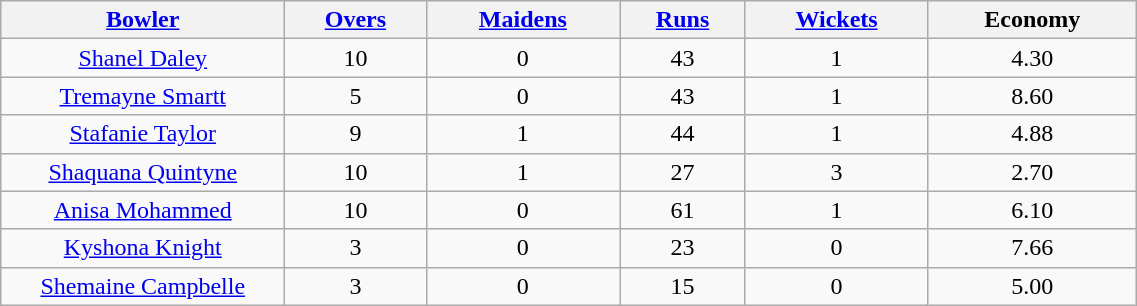<table border="1" cellpadding="1" cellspacing="0" style="border: gray solid 1px; border-collapse: collapse; text-align: center; width: 60%;" class=wikitable>
<tr>
<th width="25%"><a href='#'>Bowler</a></th>
<th><a href='#'>Overs</a></th>
<th><a href='#'>Maidens</a></th>
<th><a href='#'>Runs</a></th>
<th><a href='#'>Wickets</a></th>
<th>Economy</th>
</tr>
<tr>
<td><a href='#'>Shanel Daley</a></td>
<td>10</td>
<td>0</td>
<td>43</td>
<td>1</td>
<td>4.30</td>
</tr>
<tr>
<td><a href='#'>Tremayne Smartt</a></td>
<td>5</td>
<td>0</td>
<td>43</td>
<td>1</td>
<td>8.60</td>
</tr>
<tr>
<td><a href='#'>Stafanie Taylor</a></td>
<td>9</td>
<td>1</td>
<td>44</td>
<td>1</td>
<td>4.88</td>
</tr>
<tr>
<td><a href='#'>Shaquana Quintyne</a></td>
<td>10</td>
<td>1</td>
<td>27</td>
<td>3</td>
<td>2.70</td>
</tr>
<tr>
<td><a href='#'>Anisa Mohammed</a></td>
<td>10</td>
<td>0</td>
<td>61</td>
<td>1</td>
<td>6.10</td>
</tr>
<tr>
<td><a href='#'>Kyshona Knight</a></td>
<td>3</td>
<td>0</td>
<td>23</td>
<td>0</td>
<td>7.66</td>
</tr>
<tr>
<td><a href='#'>Shemaine Campbelle</a></td>
<td>3</td>
<td>0</td>
<td>15</td>
<td>0</td>
<td>5.00</td>
</tr>
</table>
